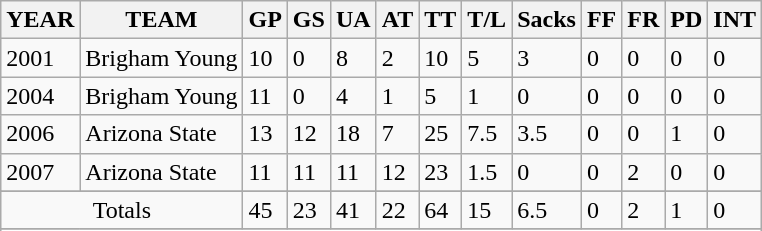<table class="wikitable">
<tr>
<th>YEAR</th>
<th>TEAM</th>
<th>GP</th>
<th>GS</th>
<th>UA</th>
<th>AT</th>
<th>TT</th>
<th>T/L</th>
<th>Sacks</th>
<th>FF</th>
<th>FR</th>
<th>PD</th>
<th>INT</th>
</tr>
<tr>
<td>2001</td>
<td>Brigham Young</td>
<td>10</td>
<td>0</td>
<td>8</td>
<td>2</td>
<td>10</td>
<td>5</td>
<td>3</td>
<td>0</td>
<td>0</td>
<td>0</td>
<td>0</td>
</tr>
<tr>
<td>2004</td>
<td>Brigham Young</td>
<td>11</td>
<td>0</td>
<td>4</td>
<td>1</td>
<td>5</td>
<td>1</td>
<td>0</td>
<td>0</td>
<td>0</td>
<td>0</td>
<td>0</td>
</tr>
<tr>
<td>2006</td>
<td>Arizona State</td>
<td>13</td>
<td>12</td>
<td>18</td>
<td>7</td>
<td>25</td>
<td>7.5</td>
<td>3.5</td>
<td>0</td>
<td>0</td>
<td>1</td>
<td>0</td>
</tr>
<tr>
<td>2007</td>
<td>Arizona State</td>
<td>11</td>
<td>11</td>
<td>11</td>
<td>12</td>
<td>23</td>
<td>1.5</td>
<td>0</td>
<td>0</td>
<td>2</td>
<td>0</td>
<td>0</td>
</tr>
<tr>
</tr>
<tr>
<td colspan="2" align="center">Totals</td>
<td>45</td>
<td>23</td>
<td>41</td>
<td>22</td>
<td>64</td>
<td>15</td>
<td>6.5</td>
<td>0</td>
<td>2</td>
<td>1</td>
<td>0</td>
</tr>
<tr>
</tr>
<tr>
</tr>
</table>
